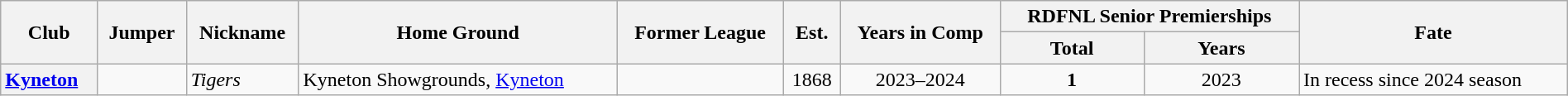<table class="wikitable sortable" style="width:100%">
<tr>
<th rowspan="2">Club</th>
<th rowspan="2">Jumper</th>
<th rowspan="2">Nickname</th>
<th rowspan="2">Home Ground</th>
<th rowspan="2">Former League</th>
<th rowspan="2">Est.</th>
<th rowspan="2">Years in Comp</th>
<th colspan="2">RDFNL Senior Premierships</th>
<th rowspan="2">Fate</th>
</tr>
<tr>
<th>Total</th>
<th>Years</th>
</tr>
<tr>
<th style="text-align:left"><a href='#'>Kyneton</a></th>
<td></td>
<td><em>Tigers</em></td>
<td>Kyneton Showgrounds, <a href='#'>Kyneton</a></td>
<td align="center"></td>
<td align="center">1868</td>
<td align="center">2023–2024</td>
<td align="center"><strong>1</strong></td>
<td align="center">2023</td>
<td>In recess since 2024 season</td>
</tr>
</table>
